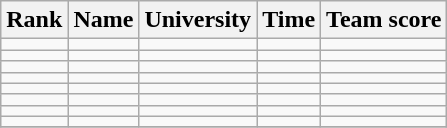<table class="wikitable sortable" style="text-align:center">
<tr>
<th>Rank</th>
<th>Name</th>
<th>University</th>
<th>Time</th>
<th>Team score</th>
</tr>
<tr>
<td></td>
<td align=left></td>
<td align="left"></td>
<td></td>
<td></td>
</tr>
<tr>
<td></td>
<td align=left></td>
<td align="left"></td>
<td></td>
<td></td>
</tr>
<tr>
<td></td>
<td align=left></td>
<td align="left"></td>
<td></td>
<td></td>
</tr>
<tr>
<td></td>
<td align=left></td>
<td align="left"></td>
<td></td>
<td></td>
</tr>
<tr>
<td></td>
<td align=left></td>
<td align="left"></td>
<td></td>
<td></td>
</tr>
<tr>
<td></td>
<td align=left></td>
<td align="left"></td>
<td></td>
<td></td>
</tr>
<tr>
<td></td>
<td align=left></td>
<td align="left"></td>
<td></td>
<td></td>
</tr>
<tr>
<td></td>
<td align=left></td>
<td align="left"></td>
<td></td>
<td></td>
</tr>
<tr>
</tr>
</table>
